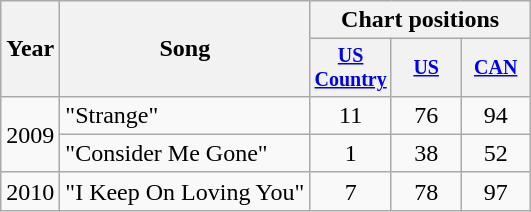<table class="wikitable" style="text-align:center;">
<tr>
<th rowspan="2">Year</th>
<th rowspan="2">Song</th>
<th colspan="3">Chart positions</th>
</tr>
<tr style="font-size:smaller;">
<th style="width:40px;"><a href='#'>US Country</a></th>
<th style="width:40px;"><a href='#'>US</a></th>
<th style="width:40px;"><a href='#'>CAN</a></th>
</tr>
<tr>
<td rowspan="2">2009</td>
<td style="text-align:left;">"Strange"</td>
<td>11</td>
<td>76</td>
<td>94</td>
</tr>
<tr>
<td style="text-align:left;">"Consider Me Gone"</td>
<td>1</td>
<td>38</td>
<td>52</td>
</tr>
<tr>
<td>2010</td>
<td style="text-align:left;">"I Keep On Loving You"</td>
<td>7</td>
<td>78</td>
<td>97</td>
</tr>
</table>
